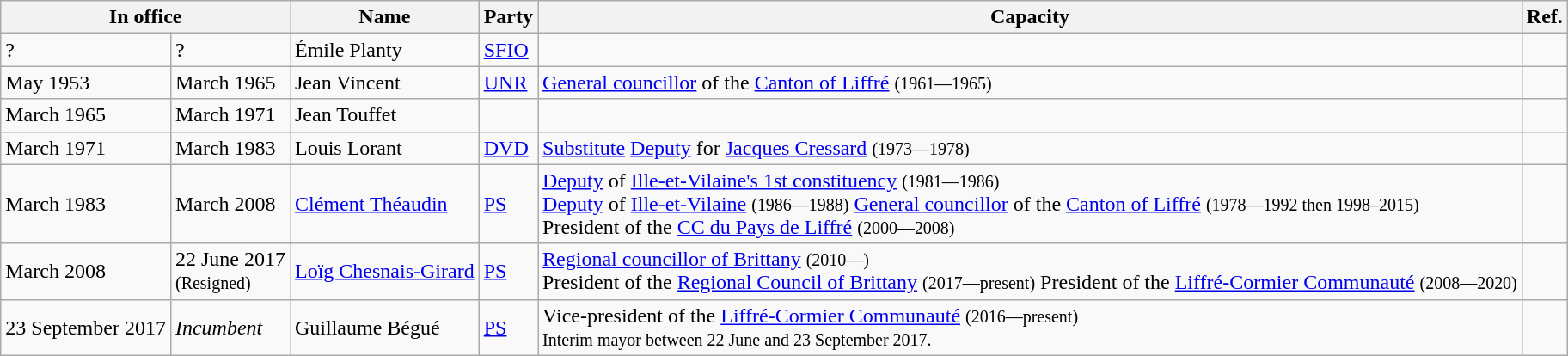<table class="wikitable">
<tr>
<th colspan="2">In office</th>
<th>Name</th>
<th>Party</th>
<th>Capacity</th>
<th>Ref.</th>
</tr>
<tr>
<td>?</td>
<td>?</td>
<td>Émile Planty</td>
<td><a href='#'>SFIO</a></td>
<td></td>
<td></td>
</tr>
<tr>
<td>May 1953</td>
<td>March 1965</td>
<td>Jean Vincent</td>
<td><a href='#'>UNR</a></td>
<td><a href='#'>General councillor</a> of the <a href='#'>Canton of Liffré</a> <small>(1961—1965)</small></td>
<td></td>
</tr>
<tr>
<td>March 1965</td>
<td>March 1971</td>
<td>Jean Touffet</td>
<td></td>
<td></td>
<td></td>
</tr>
<tr>
<td>March 1971</td>
<td>March 1983</td>
<td>Louis Lorant</td>
<td><a href='#'>DVD</a></td>
<td><a href='#'>Substitute</a> <a href='#'>Deputy</a> for <a href='#'>Jacques Cressard</a> <small>(1973—1978)</small></td>
<td></td>
</tr>
<tr>
<td>March 1983</td>
<td>March 2008</td>
<td><a href='#'>Clément Théaudin</a></td>
<td><a href='#'>PS</a></td>
<td><a href='#'>Deputy</a> of <a href='#'>Ille-et-Vilaine's 1st constituency</a> <small>(1981—1986)</small><br><a href='#'>Deputy</a> of <a href='#'>Ille-et-Vilaine</a> <small>(1986—1988)</small>
<a href='#'>General councillor</a> of the <a href='#'>Canton of Liffré</a> <small>(1978—1992 then 1998–2015)</small><br>President of the <a href='#'>CC du Pays de Liffré</a> <small>(2000—2008)</small></td>
<td></td>
</tr>
<tr>
<td>March 2008</td>
<td>22 June 2017<br><small>(Resigned)</small></td>
<td><a href='#'>Loïg Chesnais-Girard</a></td>
<td><a href='#'>PS</a></td>
<td><a href='#'>Regional councillor of Brittany</a> <small>(2010—)</small><br>President of the <a href='#'>Regional Council of Brittany</a> <small>(2017—present)</small>
President of the <a href='#'>Liffré-Cormier Communauté</a> <small>(2008—2020)</small></td>
<td></td>
</tr>
<tr>
<td>23 September 2017</td>
<td><em>Incumbent</em></td>
<td>Guillaume Bégué</td>
<td><a href='#'>PS</a></td>
<td>Vice-president of the <a href='#'>Liffré-Cormier Communauté</a> <small>(2016—present)</small><br><small>Interim mayor between 22 June and 23 September 2017.</small></td>
<td></td>
</tr>
</table>
